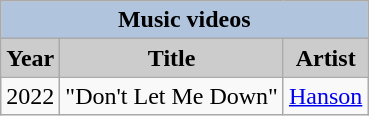<table class="wikitable">
<tr>
<th colspan=4 style="background:#B0C4DE;">Music videos</th>
</tr>
<tr>
<th style="background: #CCCCCC;">Year</th>
<th style="background: #CCCCCC;">Title</th>
<th style="background: #CCCCCC;">Artist</th>
</tr>
<tr>
<td>2022</td>
<td>"Don't Let Me Down"<br> </td>
<td><a href='#'>Hanson</a></td>
</tr>
</table>
